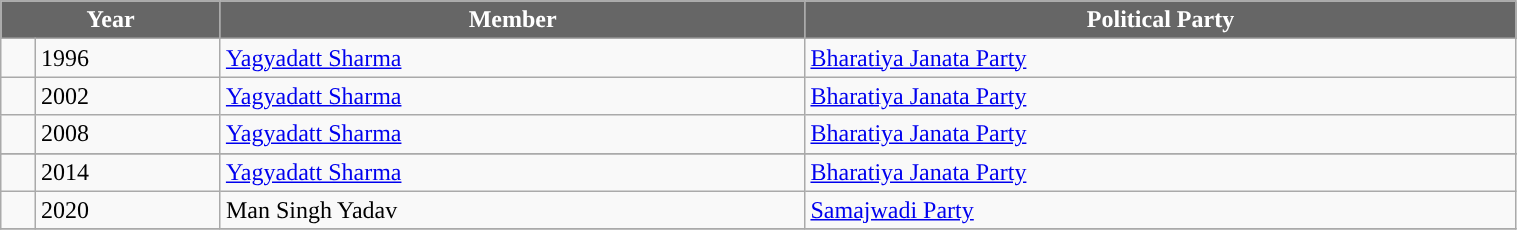<table class="wikitable" width=80%>
<tr>
<th style="background-color:#666666; color:white" colspan="2">Year</th>
<th style="background-color:#666666; color:white">Member</th>
<th style="background-color:#666666; color:white">Political Party</th>
</tr>
<tr>
<td style="background-color: "></td>
<td>1996</td>
<td><a href='#'>Yagyadatt Sharma</a></td>
<td><a href='#'>Bharatiya Janata Party</a></td>
</tr>
<tr>
<td style="background-color: "></td>
<td>2002</td>
<td><a href='#'>Yagyadatt Sharma</a></td>
<td><a href='#'>Bharatiya Janata Party</a></td>
</tr>
<tr>
<td style="background-color: "></td>
<td>2008</td>
<td><a href='#'>Yagyadatt Sharma</a></td>
<td><a href='#'>Bharatiya Janata Party</a></td>
</tr>
<tr>
</tr>
<tr>
<td style="background-color: "></td>
<td>2014</td>
<td><a href='#'>Yagyadatt Sharma</a></td>
<td><a href='#'>Bharatiya Janata Party</a></td>
</tr>
<tr>
<td style="background-color: "></td>
<td>2020</td>
<td>Man Singh Yadav</td>
<td><a href='#'>Samajwadi Party</a></td>
</tr>
<tr>
</tr>
</table>
